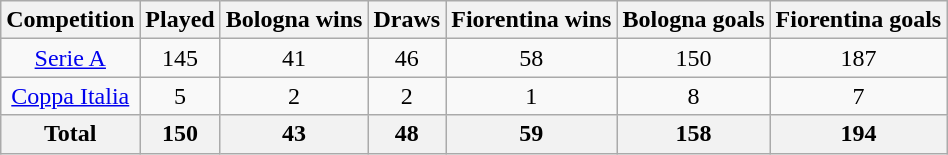<table class="wikitable" style="text-align: center;">
<tr>
<th>Competition</th>
<th>Played</th>
<th>Bologna wins</th>
<th>Draws</th>
<th>Fiorentina wins</th>
<th>Bologna goals</th>
<th>Fiorentina goals</th>
</tr>
<tr>
<td><a href='#'>Serie A</a></td>
<td>145</td>
<td>41</td>
<td>46</td>
<td>58</td>
<td>150</td>
<td>187</td>
</tr>
<tr>
<td><a href='#'>Coppa Italia</a></td>
<td>5</td>
<td>2</td>
<td>2</td>
<td>1</td>
<td>8</td>
<td>7</td>
</tr>
<tr>
<th>Total</th>
<th>150</th>
<th>43</th>
<th>48</th>
<th>59</th>
<th>158</th>
<th>194</th>
</tr>
</table>
